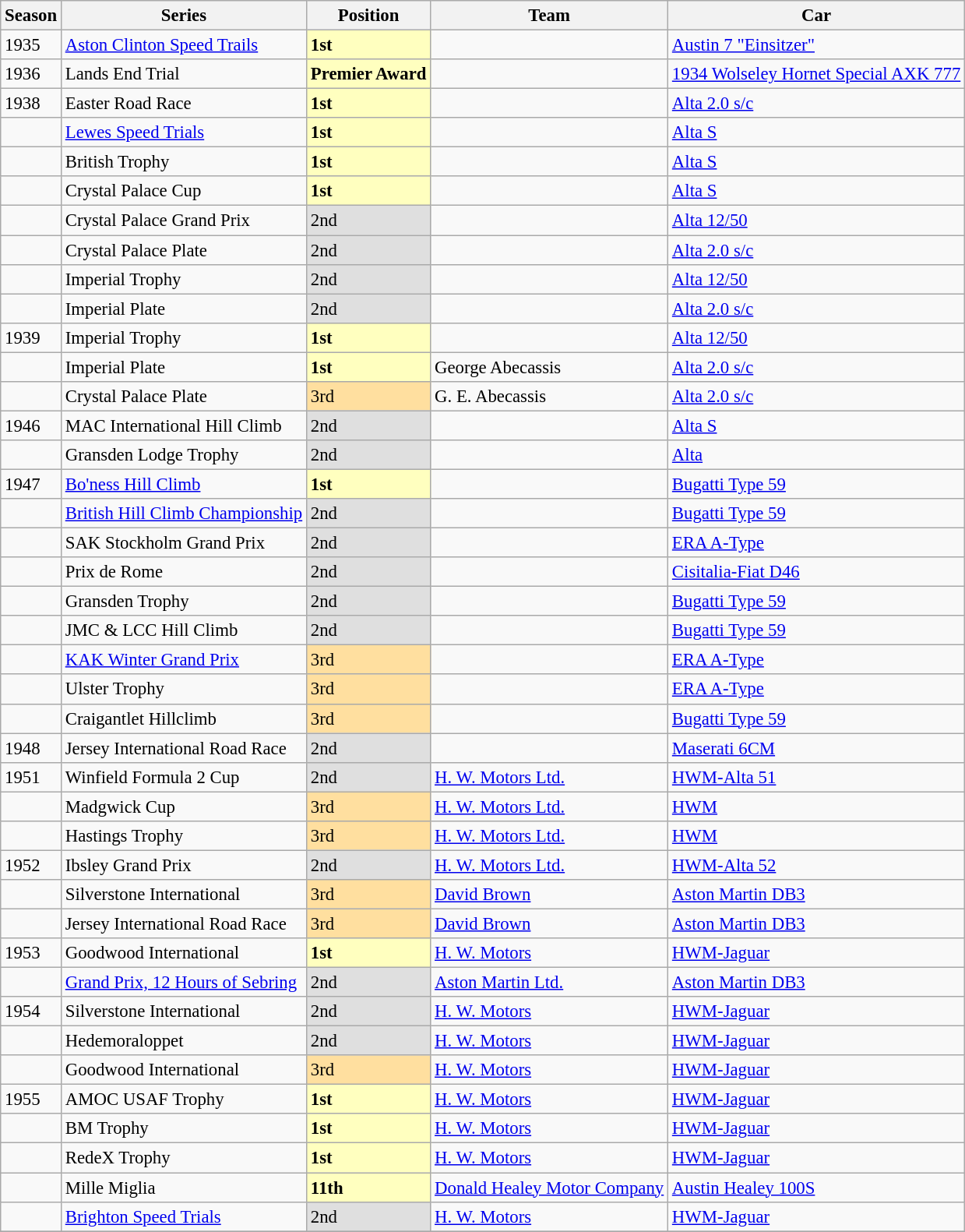<table class="wikitable" style="font-size: 95%;">
<tr>
<th>Season</th>
<th>Series</th>
<th>Position</th>
<th>Team</th>
<th>Car</th>
</tr>
<tr>
<td>1935</td>
<td><a href='#'>Aston Clinton Speed Trails</a>  </td>
<td style="background:#ffffbf;"><strong>1st</strong></td>
<td></td>
<td><a href='#'>Austin 7 "Einsitzer"</a></td>
</tr>
<tr>
<td>1936</td>
<td>Lands End Trial</td>
<td style="background:#ffffbf;"><strong>Premier Award</strong></td>
<td></td>
<td><a href='#'>1934 Wolseley Hornet Special AXK 777</a></td>
</tr>
<tr>
<td>1938</td>
<td>Easter Road Race  </td>
<td style="background:#ffffbf;"><strong>1st</strong></td>
<td></td>
<td><a href='#'>Alta 2.0 s/c</a></td>
</tr>
<tr>
<td></td>
<td><a href='#'>Lewes Speed Trials</a>  </td>
<td style="background:#ffffbf;"><strong>1st</strong></td>
<td></td>
<td><a href='#'>Alta S</a></td>
</tr>
<tr>
<td></td>
<td>British Trophy  </td>
<td style="background:#ffffbf;"><strong>1st</strong></td>
<td></td>
<td><a href='#'>Alta S</a></td>
</tr>
<tr>
<td></td>
<td>Crystal Palace Cup  </td>
<td style="background:#ffffbf;"><strong>1st</strong></td>
<td></td>
<td><a href='#'>Alta S</a></td>
</tr>
<tr>
<td></td>
<td>Crystal Palace Grand Prix</td>
<td style="background:#dfdfdf;">2nd</td>
<td></td>
<td><a href='#'>Alta 12/50</a></td>
</tr>
<tr>
<td></td>
<td>Crystal Palace Plate  </td>
<td style="background:#dfdfdf;">2nd</td>
<td></td>
<td><a href='#'>Alta 2.0 s/c</a></td>
</tr>
<tr>
<td></td>
<td>Imperial Trophy  </td>
<td style="background:#dfdfdf;">2nd</td>
<td></td>
<td><a href='#'>Alta 12/50</a></td>
</tr>
<tr>
<td></td>
<td>Imperial Plate  </td>
<td style="background:#dfdfdf;">2nd</td>
<td></td>
<td><a href='#'>Alta 2.0 s/c</a></td>
</tr>
<tr>
<td>1939</td>
<td>Imperial Trophy  </td>
<td style="background:#ffffbf;"><strong>1st</strong></td>
<td></td>
<td><a href='#'>Alta 12/50</a></td>
</tr>
<tr>
<td></td>
<td>Imperial Plate  </td>
<td style="background:#ffffbf;"><strong>1st</strong></td>
<td>George Abecassis</td>
<td><a href='#'>Alta 2.0 s/c</a></td>
</tr>
<tr>
<td></td>
<td>Crystal Palace Plate  </td>
<td style="background:#ffdf9f;">3rd</td>
<td>G. E. Abecassis</td>
<td><a href='#'>Alta 2.0 s/c</a></td>
</tr>
<tr>
<td>1946</td>
<td>MAC International Hill Climb  </td>
<td style="background:#dfdfdf;">2nd</td>
<td></td>
<td><a href='#'>Alta S</a></td>
</tr>
<tr>
<td></td>
<td>Gransden Lodge Trophy  </td>
<td style="background:#dfdfdf;">2nd</td>
<td></td>
<td><a href='#'>Alta</a></td>
</tr>
<tr>
<td>1947</td>
<td><a href='#'>Bo'ness Hill Climb</a>  </td>
<td style="background:#ffffbf;"><strong>1st</strong></td>
<td></td>
<td><a href='#'>Bugatti Type 59</a></td>
</tr>
<tr>
<td></td>
<td><a href='#'>British Hill Climb Championship</a>  </td>
<td style="background:#dfdfdf;">2nd</td>
<td></td>
<td><a href='#'>Bugatti Type 59</a></td>
</tr>
<tr>
<td></td>
<td>SAK Stockholm Grand Prix  </td>
<td style="background:#dfdfdf;">2nd</td>
<td></td>
<td><a href='#'>ERA A-Type</a></td>
</tr>
<tr>
<td></td>
<td>Prix de Rome  </td>
<td style="background:#dfdfdf;">2nd</td>
<td></td>
<td><a href='#'>Cisitalia-Fiat D46</a></td>
</tr>
<tr>
<td></td>
<td>Gransden Trophy  </td>
<td style="background:#dfdfdf;">2nd</td>
<td></td>
<td><a href='#'>Bugatti Type 59</a></td>
</tr>
<tr>
<td></td>
<td>JMC & LCC Hill Climb  </td>
<td style="background:#dfdfdf;">2nd</td>
<td></td>
<td><a href='#'>Bugatti Type 59</a></td>
</tr>
<tr>
<td></td>
<td><a href='#'>KAK Winter Grand Prix</a>  </td>
<td style="background:#ffdf9f;">3rd</td>
<td></td>
<td><a href='#'>ERA A-Type</a></td>
</tr>
<tr>
<td></td>
<td>Ulster Trophy  </td>
<td style="background:#ffdf9f;">3rd</td>
<td></td>
<td><a href='#'>ERA A-Type</a></td>
</tr>
<tr>
<td></td>
<td>Craigantlet Hillclimb  </td>
<td style="background:#ffdf9f;">3rd</td>
<td></td>
<td><a href='#'>Bugatti Type 59</a></td>
</tr>
<tr>
<td>1948</td>
<td>Jersey International Road Race  </td>
<td style="background:#dfdfdf;">2nd</td>
<td></td>
<td><a href='#'>Maserati 6CM</a></td>
</tr>
<tr>
<td>1951</td>
<td>Winfield Formula 2 Cup  </td>
<td style="background:#dfdfdf;">2nd</td>
<td><a href='#'>H. W. Motors Ltd.</a></td>
<td><a href='#'>HWM-Alta 51</a></td>
</tr>
<tr>
<td></td>
<td>Madgwick Cup  </td>
<td style="background:#ffdf9f;">3rd</td>
<td><a href='#'>H. W. Motors Ltd.</a></td>
<td><a href='#'>HWM</a></td>
</tr>
<tr>
<td></td>
<td>Hastings Trophy  </td>
<td style="background:#ffdf9f;">3rd</td>
<td><a href='#'>H. W. Motors Ltd.</a></td>
<td><a href='#'>HWM</a></td>
</tr>
<tr>
<td>1952</td>
<td>Ibsley Grand Prix  </td>
<td style="background:#dfdfdf;">2nd</td>
<td><a href='#'>H. W. Motors Ltd.</a></td>
<td><a href='#'>HWM-Alta 52</a></td>
</tr>
<tr>
<td></td>
<td>Silverstone International  </td>
<td style="background:#ffdf9f;">3rd</td>
<td><a href='#'>David Brown</a></td>
<td><a href='#'>Aston Martin DB3</a></td>
</tr>
<tr>
<td></td>
<td>Jersey International Road Race  </td>
<td style="background:#ffdf9f;">3rd</td>
<td><a href='#'>David Brown</a></td>
<td><a href='#'>Aston Martin DB3</a></td>
</tr>
<tr>
<td>1953</td>
<td>Goodwood International  </td>
<td style="background:#ffffbf;"><strong>1st</strong></td>
<td><a href='#'>H. W. Motors</a></td>
<td><a href='#'>HWM-Jaguar</a></td>
</tr>
<tr>
<td></td>
<td><a href='#'>Grand Prix, 12 Hours of Sebring</a>  </td>
<td style="background:#dfdfdf;">2nd</td>
<td><a href='#'>Aston Martin Ltd.</a></td>
<td><a href='#'>Aston Martin DB3</a></td>
</tr>
<tr>
<td>1954</td>
<td>Silverstone International  </td>
<td style="background:#dfdfdf;">2nd</td>
<td><a href='#'>H. W. Motors</a></td>
<td><a href='#'>HWM-Jaguar</a></td>
</tr>
<tr>
<td></td>
<td>Hedemoraloppet  </td>
<td style="background:#dfdfdf;">2nd</td>
<td><a href='#'>H. W. Motors</a></td>
<td><a href='#'>HWM-Jaguar</a></td>
</tr>
<tr>
<td></td>
<td>Goodwood International  </td>
<td style="background:#ffdf9f;">3rd</td>
<td><a href='#'>H. W. Motors</a></td>
<td><a href='#'>HWM-Jaguar</a></td>
</tr>
<tr>
<td>1955</td>
<td>AMOC USAF Trophy  </td>
<td style="background:#ffffbf;"><strong>1st</strong></td>
<td><a href='#'>H. W. Motors</a></td>
<td><a href='#'>HWM-Jaguar</a></td>
</tr>
<tr>
<td></td>
<td>BM Trophy  </td>
<td style="background:#ffffbf;"><strong>1st</strong></td>
<td><a href='#'>H. W. Motors</a></td>
<td><a href='#'>HWM-Jaguar</a></td>
</tr>
<tr>
<td></td>
<td>RedeX Trophy  </td>
<td style="background:#ffffbf;"><strong>1st</strong></td>
<td><a href='#'>H. W. Motors</a></td>
<td><a href='#'>HWM-Jaguar</a></td>
</tr>
<tr>
<td></td>
<td>Mille Miglia</td>
<td style="background:#ffffbf;"><strong>11th</strong></td>
<td><a href='#'>Donald Healey Motor Company</a></td>
<td><a href='#'>Austin Healey 100S</a></td>
</tr>
<tr>
<td></td>
<td><a href='#'>Brighton Speed Trials</a>  </td>
<td style="background:#dfdfdf;">2nd</td>
<td><a href='#'>H. W. Motors</a></td>
<td><a href='#'>HWM-Jaguar</a></td>
</tr>
<tr>
</tr>
</table>
